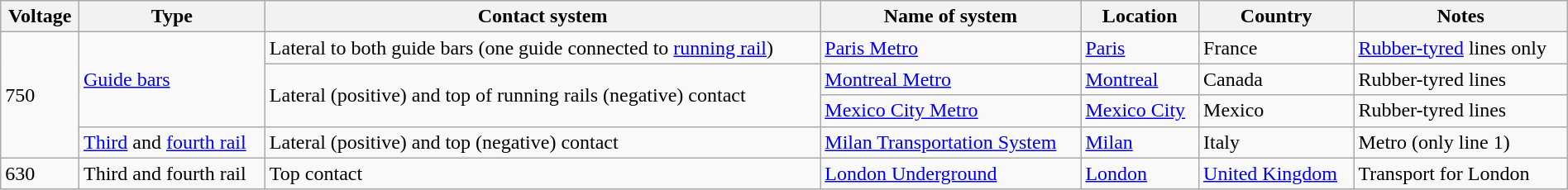<table class="wikitable" style="width:100%">
<tr>
<th>Voltage</th>
<th>Type</th>
<th>Contact system</th>
<th>Name of system</th>
<th>Location</th>
<th>Country</th>
<th>Notes</th>
</tr>
<tr>
<td rowspan="4">750</td>
<td rowspan="3"><a href='#'>Guide bars</a></td>
<td>Lateral to both guide bars (one guide connected to <a href='#'>running rail</a>)</td>
<td><a href='#'>Paris Metro</a></td>
<td><a href='#'>Paris</a></td>
<td>France</td>
<td><a href='#'>Rubber-tyred</a> lines only</td>
</tr>
<tr>
<td rowspan="2">Lateral (positive) and top of running rails (negative) contact</td>
<td><a href='#'>Montreal Metro</a></td>
<td><a href='#'>Montreal</a></td>
<td>Canada</td>
<td>Rubber-tyred lines</td>
</tr>
<tr>
<td><a href='#'>Mexico City Metro</a></td>
<td><a href='#'>Mexico City</a></td>
<td>Mexico</td>
<td>Rubber-tyred lines</td>
</tr>
<tr>
<td><a href='#'>Third</a> and <a href='#'>fourth rail</a></td>
<td>Lateral (positive) and top (negative) contact</td>
<td><a href='#'>Milan Transportation System</a></td>
<td><a href='#'>Milan</a></td>
<td>Italy</td>
<td>Metro (only line 1)</td>
</tr>
<tr>
<td>630</td>
<td>Third and fourth rail</td>
<td>Top contact</td>
<td><a href='#'>London Underground</a></td>
<td><a href='#'>London</a></td>
<td><a href='#'>United Kingdom</a></td>
<td>Transport for London</td>
</tr>
</table>
